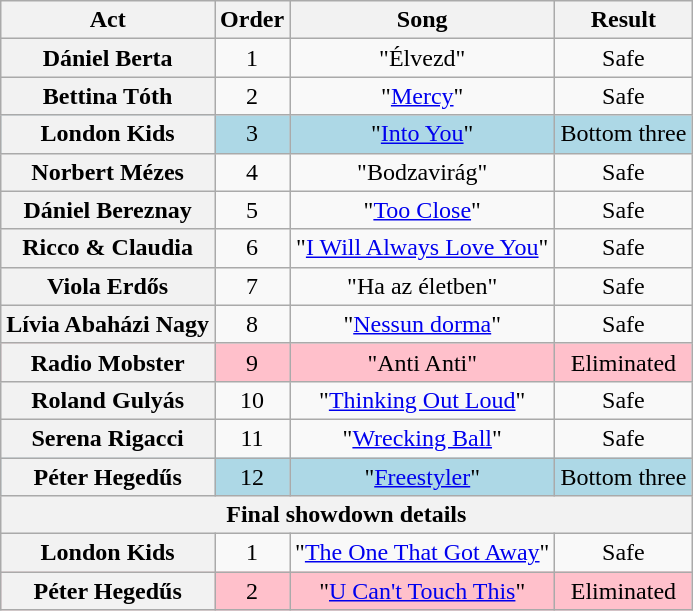<table class="wikitable" style="text-align:center;">
<tr>
<th scope="col">Act</th>
<th scope="col">Order</th>
<th scope="col">Song</th>
<th scope="col">Result</th>
</tr>
<tr>
<th scope="row">Dániel Berta</th>
<td>1</td>
<td>"Élvezd"</td>
<td>Safe</td>
</tr>
<tr>
<th scope="row">Bettina Tóth</th>
<td>2</td>
<td>"<a href='#'>Mercy</a>"</td>
<td>Safe</td>
</tr>
<tr bgcolor="lightblue">
<th scope="row">London Kids</th>
<td>3</td>
<td>"<a href='#'>Into You</a>"</td>
<td>Bottom three</td>
</tr>
<tr>
<th scope="row">Norbert Mézes</th>
<td>4</td>
<td>"Bodzavirág"</td>
<td>Safe</td>
</tr>
<tr>
<th scope="row">Dániel Bereznay</th>
<td>5</td>
<td>"<a href='#'>Too Close</a>"</td>
<td>Safe</td>
</tr>
<tr>
<th scope="row">Ricco & Claudia</th>
<td>6</td>
<td>"<a href='#'>I Will Always Love You</a>"</td>
<td>Safe</td>
</tr>
<tr>
<th scope="row">Viola Erdős</th>
<td>7</td>
<td>"Ha az életben"</td>
<td>Safe</td>
</tr>
<tr>
<th scope="row">Lívia Abaházi Nagy</th>
<td>8</td>
<td>"<a href='#'>Nessun dorma</a>"</td>
<td>Safe</td>
</tr>
<tr bgcolor="pink">
<th scope="row">Radio Mobster</th>
<td>9</td>
<td>"Anti Anti"</td>
<td>Eliminated</td>
</tr>
<tr>
<th scope="row">Roland Gulyás</th>
<td>10</td>
<td>"<a href='#'>Thinking Out Loud</a>"</td>
<td>Safe</td>
</tr>
<tr>
<th scope="row">Serena Rigacci</th>
<td>11</td>
<td>"<a href='#'>Wrecking Ball</a>"</td>
<td>Safe</td>
</tr>
<tr bgcolor="lightblue">
<th scope="row">Péter Hegedűs</th>
<td>12</td>
<td>"<a href='#'>Freestyler</a>"</td>
<td>Bottom three</td>
</tr>
<tr>
<th scope="col" colspan="6">Final showdown details</th>
</tr>
<tr>
<th scope="row">London Kids</th>
<td>1</td>
<td>"<a href='#'>The One That Got Away</a>"</td>
<td>Safe</td>
</tr>
<tr bgcolor="pink">
<th scope="row">Péter Hegedűs</th>
<td>2</td>
<td>"<a href='#'>U Can't Touch This</a>"</td>
<td>Eliminated</td>
</tr>
</table>
